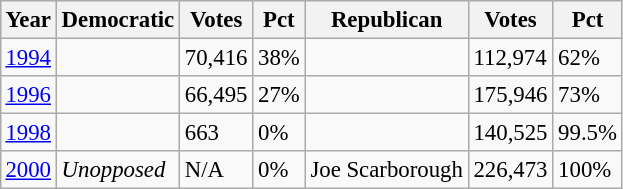<table class="wikitable" style="margin:0.5em ; font-size:95%">
<tr>
<th>Year</th>
<th>Democratic</th>
<th>Votes</th>
<th>Pct</th>
<th>Republican</th>
<th>Votes</th>
<th>Pct</th>
</tr>
<tr>
<td><a href='#'>1994</a></td>
<td></td>
<td>70,416</td>
<td>38%</td>
<td></td>
<td>112,974</td>
<td>62%</td>
</tr>
<tr>
<td><a href='#'>1996</a></td>
<td></td>
<td>66,495</td>
<td>27%</td>
<td></td>
<td>175,946</td>
<td>73%</td>
</tr>
<tr>
<td><a href='#'>1998</a></td>
<td></td>
<td>663</td>
<td>0%</td>
<td></td>
<td>140,525</td>
<td>99.5%</td>
</tr>
<tr>
<td><a href='#'>2000</a></td>
<td><em>Unopposed</em></td>
<td>N/A</td>
<td>0%</td>
<td>Joe Scarborough</td>
<td>226,473</td>
<td>100%</td>
</tr>
</table>
